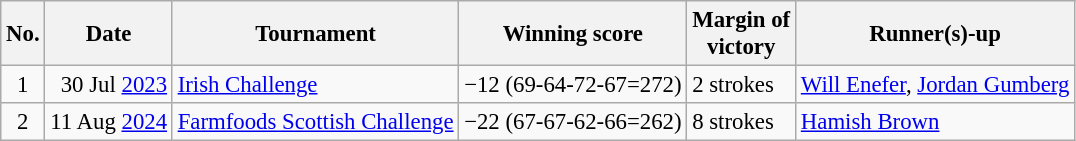<table class="wikitable" style="font-size:95%;">
<tr>
<th>No.</th>
<th>Date</th>
<th>Tournament</th>
<th>Winning score</th>
<th>Margin of<br>victory</th>
<th>Runner(s)-up</th>
</tr>
<tr>
<td align=center>1</td>
<td align=right>30 Jul <a href='#'>2023</a></td>
<td><a href='#'>Irish Challenge</a></td>
<td>−12 (69-64-72-67=272)</td>
<td>2 strokes</td>
<td> <a href='#'>Will Enefer</a>,  <a href='#'>Jordan Gumberg</a></td>
</tr>
<tr>
<td align=center>2</td>
<td align=right>11 Aug <a href='#'>2024</a></td>
<td><a href='#'>Farmfoods Scottish Challenge</a></td>
<td>−22 (67-67-62-66=262)</td>
<td>8 strokes</td>
<td> <a href='#'>Hamish Brown</a></td>
</tr>
</table>
